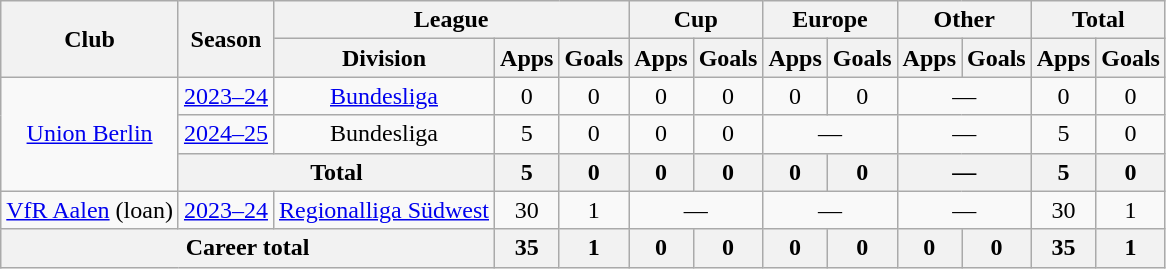<table class="wikitable" style="text-align:center">
<tr>
<th rowspan="2">Club</th>
<th rowspan="2">Season</th>
<th colspan="3">League</th>
<th colspan="2">Cup</th>
<th colspan="2">Europe</th>
<th colspan="2">Other</th>
<th colspan="2">Total</th>
</tr>
<tr>
<th>Division</th>
<th>Apps</th>
<th>Goals</th>
<th>Apps</th>
<th>Goals</th>
<th>Apps</th>
<th>Goals</th>
<th>Apps</th>
<th>Goals</th>
<th>Apps</th>
<th>Goals</th>
</tr>
<tr>
<td rowspan="3"><a href='#'>Union Berlin</a></td>
<td><a href='#'>2023–24</a></td>
<td><a href='#'>Bundesliga</a></td>
<td>0</td>
<td>0</td>
<td>0</td>
<td>0</td>
<td>0</td>
<td>0</td>
<td colspan="2">—</td>
<td>0</td>
<td>0</td>
</tr>
<tr>
<td><a href='#'>2024–25</a></td>
<td>Bundesliga</td>
<td>5</td>
<td>0</td>
<td>0</td>
<td>0</td>
<td colspan="2">—</td>
<td colspan="2">—</td>
<td>5</td>
<td>0</td>
</tr>
<tr>
<th colspan="2">Total</th>
<th>5</th>
<th>0</th>
<th>0</th>
<th>0</th>
<th>0</th>
<th>0</th>
<th colspan="2">—</th>
<th>5</th>
<th>0</th>
</tr>
<tr>
<td><a href='#'>VfR Aalen</a> (loan)</td>
<td><a href='#'>2023–24</a></td>
<td><a href='#'>Regionalliga Südwest</a></td>
<td>30</td>
<td>1</td>
<td colspan="2">—</td>
<td colspan="2">—</td>
<td colspan="2">—</td>
<td>30</td>
<td>1</td>
</tr>
<tr>
<th colspan="3">Career total</th>
<th>35</th>
<th>1</th>
<th>0</th>
<th>0</th>
<th>0</th>
<th>0</th>
<th>0</th>
<th>0</th>
<th>35</th>
<th>1</th>
</tr>
</table>
